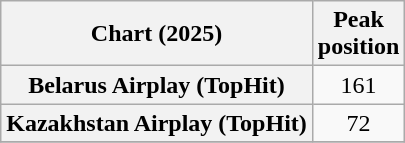<table class="wikitable sortable plainrowheaders" style="text-align:center">
<tr>
<th scope="col">Chart (2025)</th>
<th scope="col">Peak<br>position</th>
</tr>
<tr>
<th scope="row">Belarus Airplay (TopHit)</th>
<td>161</td>
</tr>
<tr>
<th scope="row">Kazakhstan Airplay (TopHit)</th>
<td>72</td>
</tr>
<tr>
</tr>
</table>
